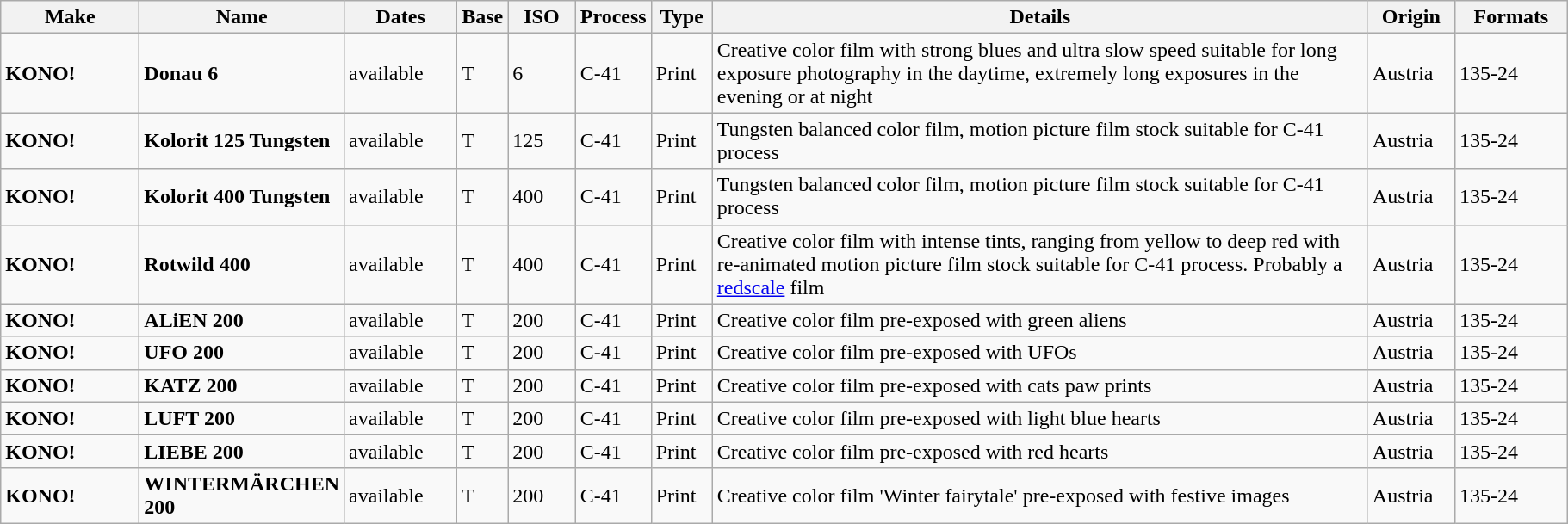<table class="wikitable">
<tr>
<th scope="col" style="width: 100px;">Make</th>
<th scope="col" style="width: 120px;">Name</th>
<th scope="col" style="width: 80px;">Dates</th>
<th scope="col" style="width: 30px;">Base</th>
<th scope="col" style="width: 45px;">ISO</th>
<th scope="col" style="width: 40px;">Process</th>
<th scope="col" style="width: 40px;">Type</th>
<th scope="col" style="width: 500px;">Details</th>
<th scope="col" style="width: 60px;">Origin</th>
<th scope="col" style="width: 80px;">Formats</th>
</tr>
<tr>
<td><strong>KONO!</strong></td>
<td><strong>Donau 6</strong></td>
<td>available</td>
<td>T</td>
<td>6</td>
<td>C-41</td>
<td>Print</td>
<td>Creative color film with strong blues and ultra slow speed suitable for long exposure photography in the daytime, extremely long exposures in the evening or at night</td>
<td>Austria</td>
<td>135-24</td>
</tr>
<tr>
<td><strong>KONO!</strong></td>
<td><strong>Kolorit 125 Tungsten</strong></td>
<td>available</td>
<td>T</td>
<td>125</td>
<td>C-41</td>
<td>Print</td>
<td>Tungsten balanced color film, motion picture film stock suitable for C-41 process</td>
<td>Austria</td>
<td>135-24</td>
</tr>
<tr>
<td><strong>KONO!</strong></td>
<td><strong>Kolorit 400 Tungsten</strong></td>
<td>available</td>
<td>T</td>
<td>400</td>
<td>C-41</td>
<td>Print</td>
<td>Tungsten balanced color film, motion picture film stock suitable for C-41 process</td>
<td>Austria</td>
<td>135-24</td>
</tr>
<tr>
<td><strong>KONO!</strong></td>
<td><strong>Rotwild 400</strong></td>
<td>available</td>
<td>T</td>
<td>400</td>
<td>C-41</td>
<td>Print</td>
<td>Creative color film with intense tints, ranging from yellow to deep red with re-animated motion picture film stock suitable for C-41 process. Probably a <a href='#'>redscale</a> film</td>
<td>Austria</td>
<td>135-24</td>
</tr>
<tr>
<td><strong>KONO!</strong></td>
<td><strong>ALiEN 200</strong></td>
<td>available</td>
<td>T</td>
<td>200</td>
<td>C-41</td>
<td>Print</td>
<td>Creative color film pre-exposed with green aliens</td>
<td>Austria</td>
<td>135-24</td>
</tr>
<tr>
<td><strong>KONO!</strong></td>
<td><strong>UFO 200</strong></td>
<td>available</td>
<td>T</td>
<td>200</td>
<td>C-41</td>
<td>Print</td>
<td>Creative color film pre-exposed with UFOs</td>
<td>Austria</td>
<td>135-24</td>
</tr>
<tr>
<td><strong>KONO!</strong></td>
<td><strong>KATZ 200</strong></td>
<td>available</td>
<td>T</td>
<td>200</td>
<td>C-41</td>
<td>Print</td>
<td>Creative color film pre-exposed with cats paw prints</td>
<td>Austria</td>
<td>135-24</td>
</tr>
<tr>
<td><strong>KONO!</strong></td>
<td><strong>LUFT 200</strong></td>
<td>available</td>
<td>T</td>
<td>200</td>
<td>C-41</td>
<td>Print</td>
<td>Creative color film pre-exposed with light blue hearts</td>
<td>Austria</td>
<td>135-24</td>
</tr>
<tr>
<td><strong>KONO!</strong></td>
<td><strong>LIEBE 200</strong></td>
<td>available</td>
<td>T</td>
<td>200</td>
<td>C-41</td>
<td>Print</td>
<td>Creative color film pre-exposed with red hearts</td>
<td>Austria</td>
<td>135-24</td>
</tr>
<tr>
<td><strong>KONO!</strong></td>
<td><strong>WINTERMÄRCHEN 200</strong></td>
<td>available</td>
<td>T</td>
<td>200</td>
<td>C-41</td>
<td>Print</td>
<td>Creative color film 'Winter fairytale' pre-exposed with festive images</td>
<td>Austria</td>
<td>135-24</td>
</tr>
</table>
